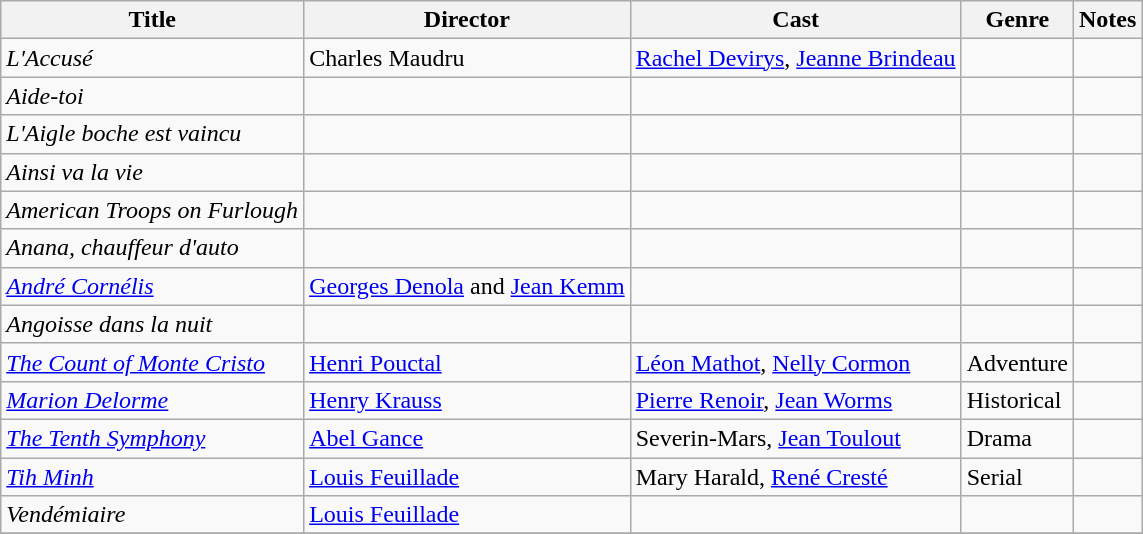<table class="wikitable">
<tr>
<th>Title</th>
<th>Director</th>
<th>Cast</th>
<th>Genre</th>
<th>Notes</th>
</tr>
<tr>
<td><em>L'Accusé</em></td>
<td>Charles Maudru</td>
<td><a href='#'>Rachel Devirys</a>, <a href='#'>Jeanne Brindeau</a></td>
<td></td>
<td></td>
</tr>
<tr>
<td><em>Aide-toi</em></td>
<td></td>
<td></td>
<td></td>
<td></td>
</tr>
<tr>
<td><em>L'Aigle boche est vaincu</em></td>
<td></td>
<td></td>
<td></td>
<td></td>
</tr>
<tr>
<td><em>Ainsi va la vie</em></td>
<td></td>
<td></td>
<td></td>
<td></td>
</tr>
<tr>
<td><em>American Troops on Furlough</em></td>
<td></td>
<td></td>
<td></td>
<td></td>
</tr>
<tr>
<td><em>Anana, chauffeur d'auto</em></td>
<td></td>
<td></td>
<td></td>
<td></td>
</tr>
<tr>
<td><em><a href='#'>André Cornélis</a></em></td>
<td><a href='#'>Georges Denola</a> and <a href='#'>Jean Kemm</a></td>
<td></td>
<td></td>
<td></td>
</tr>
<tr>
<td><em>Angoisse dans la nuit</em></td>
<td></td>
<td></td>
<td></td>
<td></td>
</tr>
<tr>
<td><em><a href='#'>The Count of Monte Cristo</a></em></td>
<td><a href='#'>Henri Pouctal</a></td>
<td><a href='#'>Léon Mathot</a>, <a href='#'>Nelly Cormon</a></td>
<td>Adventure</td>
<td></td>
</tr>
<tr>
<td><em><a href='#'>Marion Delorme</a></em></td>
<td><a href='#'>Henry Krauss</a></td>
<td><a href='#'>Pierre Renoir</a>, <a href='#'>Jean Worms</a></td>
<td>Historical</td>
<td></td>
</tr>
<tr>
<td><em><a href='#'>The Tenth Symphony</a></em></td>
<td><a href='#'>Abel Gance</a></td>
<td>Severin-Mars, <a href='#'>Jean Toulout</a></td>
<td>Drama</td>
<td></td>
</tr>
<tr>
<td><em><a href='#'>Tih Minh</a></em></td>
<td><a href='#'>Louis Feuillade</a></td>
<td>Mary Harald, <a href='#'>René Cresté</a></td>
<td>Serial</td>
<td></td>
</tr>
<tr>
<td><em>Vendémiaire</em></td>
<td><a href='#'>Louis Feuillade</a></td>
<td></td>
<td></td>
<td></td>
</tr>
<tr>
</tr>
</table>
